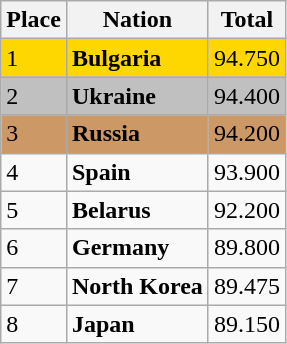<table class="wikitable">
<tr>
<th>Place</th>
<th>Nation</th>
<th>Total</th>
</tr>
<tr bgcolor=gold>
<td>1</td>
<td> <strong>Bulgaria</strong></td>
<td>94.750</td>
</tr>
<tr bgcolor=silver>
<td>2</td>
<td> <strong>Ukraine</strong></td>
<td>94.400</td>
</tr>
<tr bgcolor=cc9966>
<td>3</td>
<td> <strong>Russia</strong></td>
<td>94.200</td>
</tr>
<tr>
<td>4</td>
<td> <strong>Spain</strong></td>
<td>93.900</td>
</tr>
<tr>
<td>5</td>
<td> <strong>Belarus</strong></td>
<td>92.200</td>
</tr>
<tr>
<td>6</td>
<td> <strong>Germany</strong></td>
<td>89.800</td>
</tr>
<tr>
<td>7</td>
<td> <strong>North Korea</strong></td>
<td>89.475</td>
</tr>
<tr>
<td>8</td>
<td> <strong>Japan</strong></td>
<td>89.150</td>
</tr>
</table>
